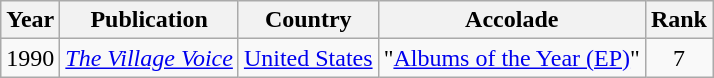<table class="wikitable sortable" style="margin:0em 1em 1em 0pt">
<tr>
<th>Year</th>
<th>Publication</th>
<th>Country</th>
<th>Accolade</th>
<th>Rank</th>
</tr>
<tr>
<td align=center>1990</td>
<td><em><a href='#'>The Village Voice</a></em></td>
<td><a href='#'>United States</a></td>
<td>"<a href='#'>Albums of the Year (EP)</a>"</td>
<td align=center>7</td>
</tr>
</table>
